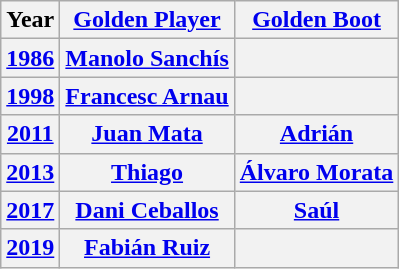<table class="wikitable" style="text-align: center;">
<tr>
<th>Year</th>
<th><a href='#'>Golden Player</a></th>
<th><a href='#'>Golden Boot</a></th>
</tr>
<tr>
<th> <a href='#'>1986</a></th>
<th><a href='#'>Manolo Sanchís</a></th>
<th></th>
</tr>
<tr>
<th> <a href='#'>1998</a></th>
<th><a href='#'>Francesc Arnau</a></th>
<th></th>
</tr>
<tr>
<th> <a href='#'>2011</a></th>
<th><a href='#'>Juan Mata</a></th>
<th><a href='#'>Adrián</a></th>
</tr>
<tr>
<th> <a href='#'>2013</a></th>
<th><a href='#'>Thiago</a></th>
<th><a href='#'>Álvaro Morata</a></th>
</tr>
<tr>
<th> <a href='#'>2017</a></th>
<th><a href='#'>Dani Ceballos</a></th>
<th><a href='#'>Saúl</a></th>
</tr>
<tr>
<th>  <a href='#'>2019</a></th>
<th><a href='#'>Fabián Ruiz</a></th>
<th></th>
</tr>
</table>
